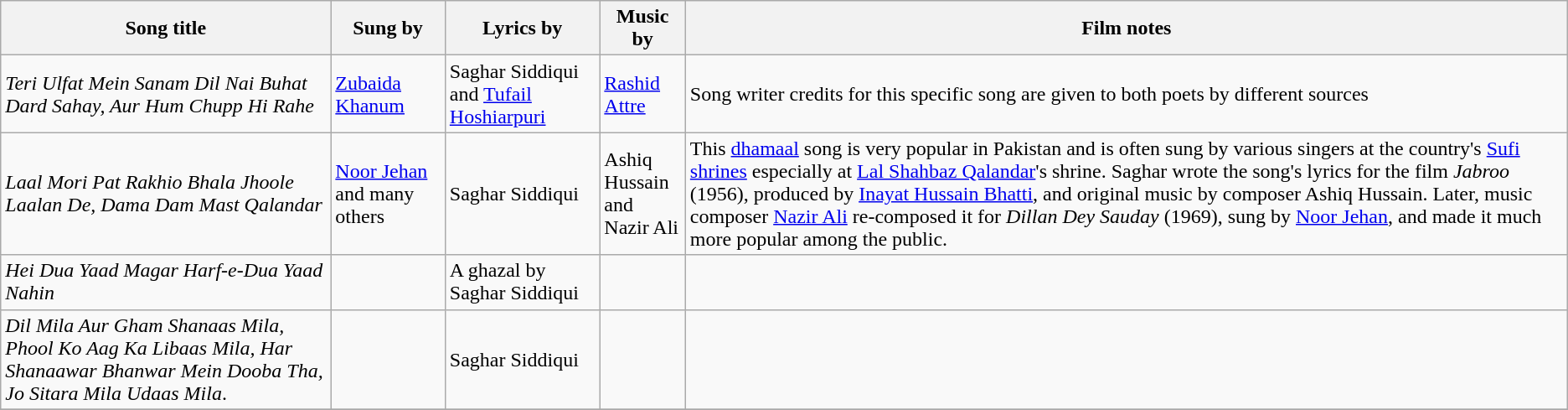<table Class = "wikitable">
<tr>
<th>Song title</th>
<th>Sung by</th>
<th>Lyrics by</th>
<th>Music by</th>
<th>Film notes</th>
</tr>
<tr>
<td><em>Teri Ulfat Mein Sanam Dil Nai Buhat Dard Sahay, Aur Hum Chupp Hi Rahe</em></td>
<td><a href='#'>Zubaida Khanum</a></td>
<td>Saghar Siddiqui and <a href='#'>Tufail Hoshiarpuri</a></td>
<td><a href='#'>Rashid Attre</a></td>
<td>Song writer credits for this specific song are given to both poets by different sources</td>
</tr>
<tr>
<td><em>Laal Mori Pat Rakhio Bhala Jhoole Laalan De, Dama Dam Mast Qalandar</em></td>
<td><a href='#'>Noor Jehan</a> and many others</td>
<td>Saghar Siddiqui</td>
<td>Ashiq Hussain<br>and <br>Nazir Ali</td>
<td>This <a href='#'>dhamaal</a> song is very popular in Pakistan and is often sung by various singers at the country's <a href='#'>Sufi shrines</a> especially at <a href='#'>Lal Shahbaz Qalandar</a>'s shrine. Saghar wrote the song's lyrics for the film <em>Jabroo</em> (1956), produced by <a href='#'>Inayat Hussain Bhatti</a>, and original music by composer Ashiq Hussain. Later, music composer <a href='#'>Nazir Ali</a> re-composed it for <em>Dillan Dey Sauday</em> (1969), sung by <a href='#'>Noor Jehan</a>, and made it much more popular among the public.</td>
</tr>
<tr>
<td><em>Hei Dua Yaad Magar Harf-e-Dua Yaad Nahin</em></td>
<td></td>
<td>A ghazal by Saghar Siddiqui</td>
<td></td>
</tr>
<tr>
<td><em>Dil Mila Aur Gham Shanaas Mila, Phool Ko Aag Ka Libaas Mila, Har Shanaawar Bhanwar Mein Dooba Tha, Jo Sitara Mila Udaas Mila</em>.</td>
<td></td>
<td>Saghar Siddiqui</td>
<td></td>
<td></td>
</tr>
<tr>
</tr>
</table>
